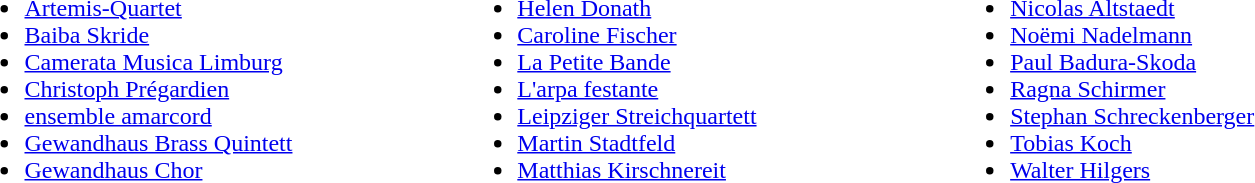<table valign=top width=100%>
<tr>
<td valign=top width=26%><br><ul><li><a href='#'>Artemis-Quartet</a></li><li><a href='#'>Baiba Skride</a></li><li><a href='#'>Camerata Musica Limburg</a></li><li><a href='#'>Christoph Prégardien</a></li><li><a href='#'>ensemble amarcord</a></li><li><a href='#'>Gewandhaus Brass Quintett</a></li><li><a href='#'>Gewandhaus Chor</a></li></ul></td>
<td valign=top width=26%><br><ul><li><a href='#'>Helen Donath</a></li><li><a href='#'>Caroline Fischer</a></li><li><a href='#'>La Petite Bande</a></li><li><a href='#'>L'arpa festante</a></li><li><a href='#'>Leipziger Streichquartett</a></li><li><a href='#'>Martin Stadtfeld</a></li><li><a href='#'>Matthias Kirschnereit</a></li></ul></td>
<td valign=top width=48%><br><ul><li><a href='#'>Nicolas Altstaedt</a></li><li><a href='#'>Noëmi Nadelmann</a></li><li><a href='#'>Paul Badura-Skoda</a></li><li><a href='#'>Ragna Schirmer</a></li><li><a href='#'>Stephan Schreckenberger</a></li><li><a href='#'>Tobias Koch</a></li><li><a href='#'>Walter Hilgers</a></li></ul></td>
</tr>
</table>
